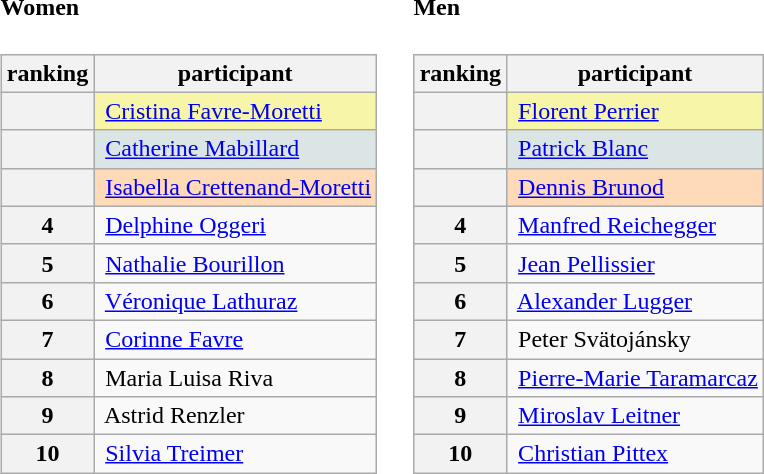<table>
<tr>
<td><br><h4>Women</h4><table class="wikitable">
<tr>
<th>ranking</th>
<th>participant</th>
</tr>
<tr>
<th bgcolor="gold"></th>
<td bgcolor="#F7F6A8"> <a href='#'>Cristina Favre-Moretti</a></td>
</tr>
<tr>
<th bgcolor="silver"></th>
<td bgcolor="#DCE5E5"> <a href='#'>Catherine Mabillard</a></td>
</tr>
<tr>
<th bgcolor="#cc9966"></th>
<td bgcolor="#FFDAB9"> <a href='#'>Isabella Crettenand-Moretti</a></td>
</tr>
<tr>
<th>4</th>
<td> <a href='#'>Delphine Oggeri</a></td>
</tr>
<tr>
<th>5</th>
<td> <a href='#'>Nathalie Bourillon</a></td>
</tr>
<tr>
<th>6</th>
<td> <a href='#'>Véronique Lathuraz</a></td>
</tr>
<tr>
<th>7</th>
<td> <a href='#'>Corinne Favre</a></td>
</tr>
<tr>
<th>8</th>
<td> Maria Luisa Riva</td>
</tr>
<tr>
<th>9</th>
<td> Astrid Renzler</td>
</tr>
<tr>
<th>10</th>
<td> <a href='#'>Silvia Treimer</a></td>
</tr>
</table>
</td>
<td></td>
<td><br><h4>Men</h4><table class="wikitable">
<tr>
<th>ranking</th>
<th>participant</th>
</tr>
<tr>
<th bgcolor="gold"></th>
<td bgcolor="#F7F6A8"> <a href='#'>Florent Perrier</a></td>
</tr>
<tr>
<th bgcolor="silver"></th>
<td bgcolor="#DCE5E5"> <a href='#'>Patrick Blanc</a></td>
</tr>
<tr>
<th bgcolor="#cc9966"></th>
<td bgcolor="#FFDAB9"> <a href='#'>Dennis Brunod</a></td>
</tr>
<tr>
<th>4</th>
<td> <a href='#'>Manfred Reichegger</a></td>
</tr>
<tr>
<th>5</th>
<td> <a href='#'>Jean Pellissier</a></td>
</tr>
<tr>
<th>6</th>
<td> <a href='#'>Alexander Lugger</a></td>
</tr>
<tr>
<th>7</th>
<td> Peter Svätojánsky</td>
</tr>
<tr>
<th>8</th>
<td> <a href='#'>Pierre-Marie Taramarcaz</a></td>
</tr>
<tr>
<th>9</th>
<td> <a href='#'>Miroslav Leitner</a></td>
</tr>
<tr>
<th>10</th>
<td> <a href='#'>Christian Pittex</a></td>
</tr>
</table>
</td>
</tr>
</table>
